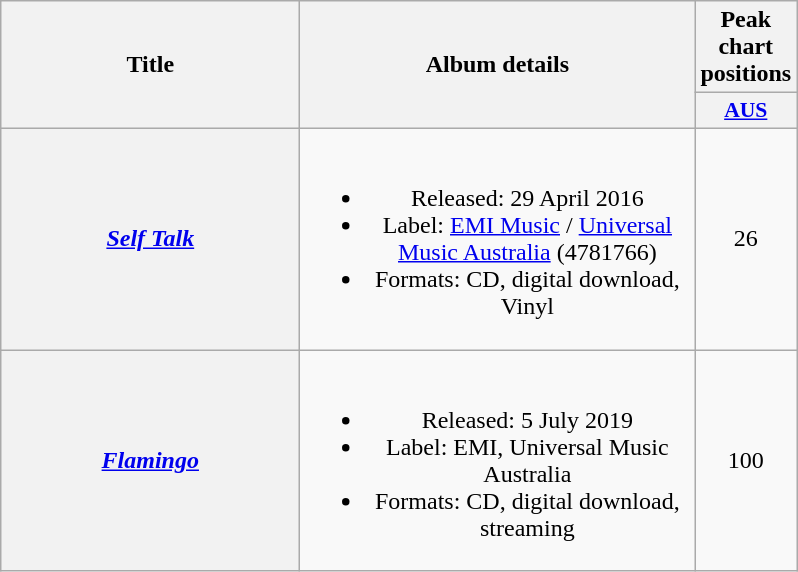<table class="wikitable plainrowheaders" style="text-align:center;">
<tr>
<th scope="col" rowspan="2" style="width:12em;">Title</th>
<th scope="col" rowspan="2" style="width:16em;">Album details</th>
<th scope="col">Peak chart positions</th>
</tr>
<tr>
<th scope="col" style="width:3em;font-size:90%;"><a href='#'>AUS</a><br></th>
</tr>
<tr>
<th scope="row"><em><a href='#'>Self Talk</a></em></th>
<td><br><ul><li>Released: 29 April 2016</li><li>Label: <a href='#'>EMI Music</a> / <a href='#'>Universal Music Australia</a> (4781766)</li><li>Formats: CD, digital download, Vinyl</li></ul></td>
<td>26</td>
</tr>
<tr>
<th scope="row"><em><a href='#'>Flamingo</a></em></th>
<td><br><ul><li>Released: 5 July 2019</li><li>Label: EMI, Universal Music Australia</li><li>Formats: CD, digital download, streaming</li></ul></td>
<td>100</td>
</tr>
</table>
